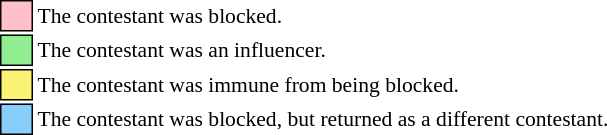<table class="toccolours" style="font-size: 90%; white-space: nowrap">
<tr>
<td style="background:pink; border:1px solid black">     </td>
<td>The contestant was blocked.</td>
</tr>
<tr>
<td style="background:lightgreen; border:1px solid black">     </td>
<td>The contestant was an influencer.</td>
</tr>
<tr>
<td style="background:#fbf373; border:1px solid black">     </td>
<td>The contestant was immune from being blocked.</td>
</tr>
<tr>
<td style="background:#87CEFA; border:1px solid black">     </td>
<td>The contestant was blocked, but returned as a different contestant.</td>
</tr>
</table>
